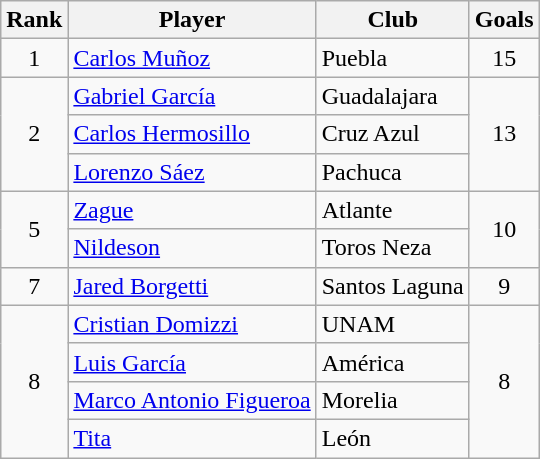<table class="wikitable">
<tr>
<th>Rank</th>
<th>Player</th>
<th>Club</th>
<th>Goals</th>
</tr>
<tr>
<td align=center rowspan=1>1</td>
<td> <a href='#'>Carlos Muñoz</a></td>
<td>Puebla</td>
<td align=center rowspan=1>15</td>
</tr>
<tr>
<td align=center rowspan=3>2</td>
<td> <a href='#'>Gabriel García</a></td>
<td>Guadalajara</td>
<td align=center rowspan=3>13</td>
</tr>
<tr>
<td> <a href='#'>Carlos Hermosillo</a></td>
<td>Cruz Azul</td>
</tr>
<tr>
<td> <a href='#'>Lorenzo Sáez</a></td>
<td>Pachuca</td>
</tr>
<tr>
<td align=center rowspan=2>5</td>
<td> <a href='#'>Zague</a></td>
<td>Atlante</td>
<td align=center rowspan=2>10</td>
</tr>
<tr>
<td> <a href='#'>Nildeson</a></td>
<td>Toros Neza</td>
</tr>
<tr>
<td align=center rowspan=1>7</td>
<td> <a href='#'>Jared Borgetti</a></td>
<td>Santos Laguna</td>
<td align=center rowspan=1>9</td>
</tr>
<tr>
<td align=center rowspan=4>8</td>
<td> <a href='#'>Cristian Domizzi</a></td>
<td>UNAM</td>
<td align=center rowspan=4>8</td>
</tr>
<tr>
<td> <a href='#'>Luis García</a></td>
<td>América</td>
</tr>
<tr>
<td> <a href='#'>Marco Antonio Figueroa</a></td>
<td>Morelia</td>
</tr>
<tr>
<td> <a href='#'>Tita</a></td>
<td>León</td>
</tr>
</table>
